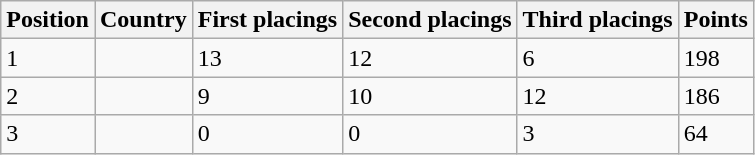<table class = "wikitable">
<tr>
<th>Position</th>
<th>Country</th>
<th>First placings</th>
<th>Second placings</th>
<th>Third placings</th>
<th>Points</th>
</tr>
<tr>
<td>1</td>
<td></td>
<td>13</td>
<td>12</td>
<td>6</td>
<td>198</td>
</tr>
<tr>
<td>2</td>
<td></td>
<td>9</td>
<td>10</td>
<td>12</td>
<td>186</td>
</tr>
<tr>
<td>3</td>
<td></td>
<td>0</td>
<td>0</td>
<td>3</td>
<td>64</td>
</tr>
</table>
